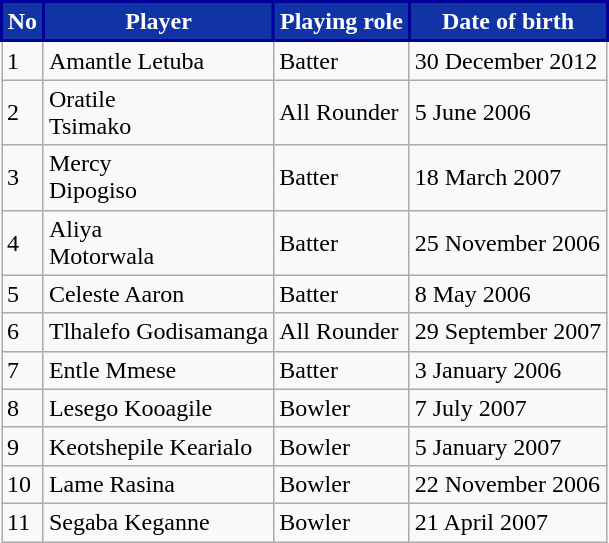<table class="wikitable">
<tr>
<th style="color:#ffffff; background: #1034A6; border:2px solid #000099;">No</th>
<th style="color:#ffffff; background: #1034A6; border:2px solid #000099;">Player</th>
<th style="color:#ffffff; background: #1034A6; border:2px solid #000099;">Playing role</th>
<th style="color:#ffffff; background: #1034A6; border:2px solid #000099;">Date of birth</th>
</tr>
<tr>
<td>1</td>
<td>Amantle Letuba</td>
<td>Batter</td>
<td>30 December 2012</td>
</tr>
<tr>
<td>2</td>
<td>Oratile<br>Tsimako</td>
<td>All Rounder</td>
<td>5 June 2006</td>
</tr>
<tr>
<td>3</td>
<td>Mercy<br>Dipogiso</td>
<td>Batter</td>
<td>18 March 2007</td>
</tr>
<tr>
<td>4</td>
<td>Aliya<br>Motorwala</td>
<td>Batter</td>
<td>25 November 2006</td>
</tr>
<tr>
<td>5</td>
<td>Celeste Aaron</td>
<td>Batter</td>
<td>8 May 2006</td>
</tr>
<tr>
<td>6</td>
<td>Tlhalefo Godisamanga</td>
<td>All Rounder</td>
<td>29 September 2007</td>
</tr>
<tr>
<td>7</td>
<td>Entle Mmese</td>
<td>Batter</td>
<td>3 January 2006</td>
</tr>
<tr>
<td>8</td>
<td>Lesego Kooagile</td>
<td>Bowler</td>
<td>7 July 2007</td>
</tr>
<tr>
<td>9</td>
<td>Keotshepile Kearialo</td>
<td>Bowler</td>
<td>5 January 2007</td>
</tr>
<tr>
<td>10</td>
<td>Lame Rasina</td>
<td>Bowler</td>
<td>22 November 2006</td>
</tr>
<tr>
<td>11</td>
<td>Segaba Keganne</td>
<td>Bowler</td>
<td>21 April 2007</td>
</tr>
</table>
